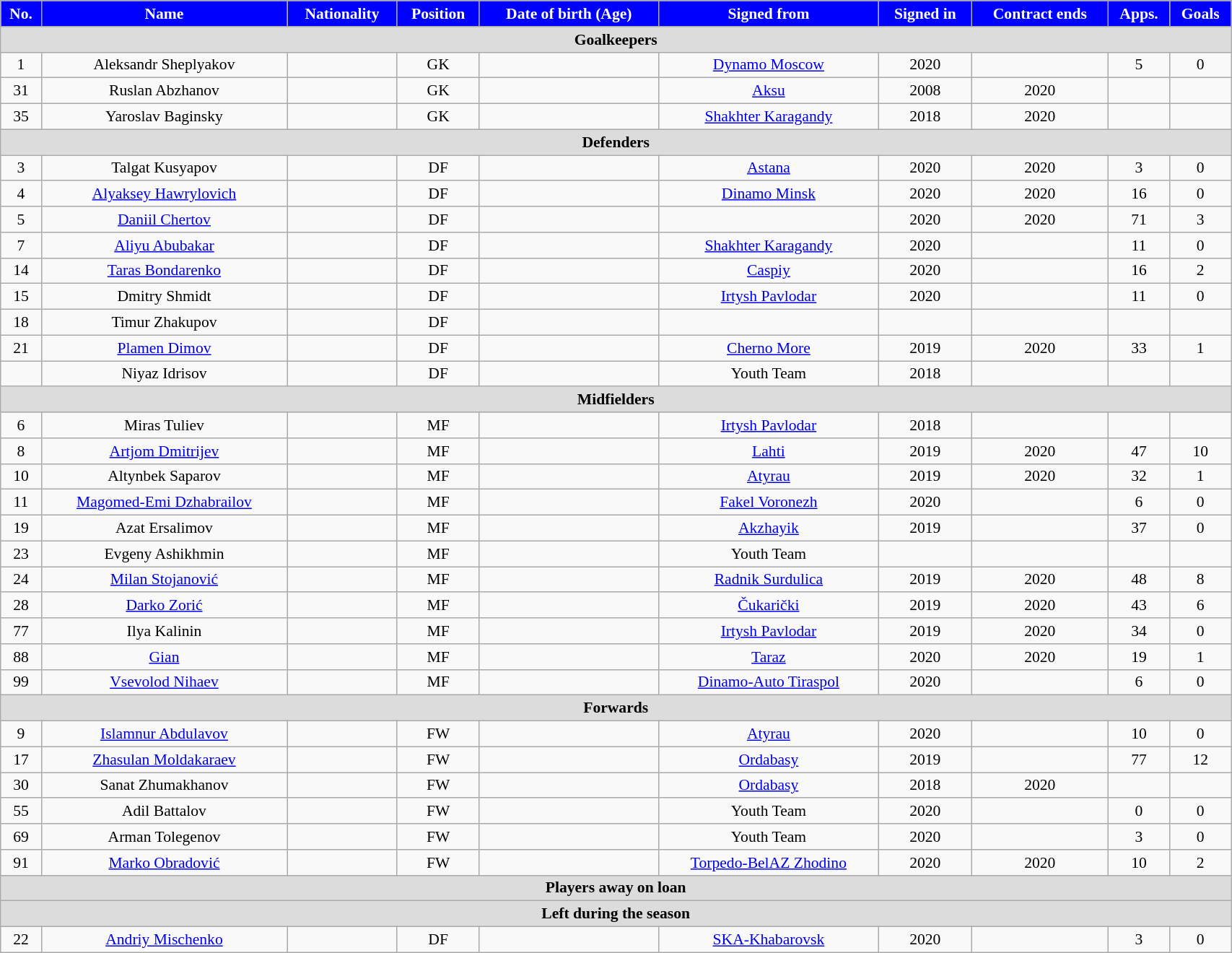<table class="wikitable"  style="text-align:center; font-size:90%; width:90%;">
<tr>
<th style="background:#0000ff; color:white; text-align:center;">No.</th>
<th style="background:#0000ff; color:white; text-align:center;">Name</th>
<th style="background:#0000ff; color:white; text-align:center;">Nationality</th>
<th style="background:#0000ff; color:white; text-align:center;">Position</th>
<th style="background:#0000ff; color:white; text-align:center;">Date of birth (Age)</th>
<th style="background:#0000ff; color:white; text-align:center;">Signed from</th>
<th style="background:#0000ff; color:white; text-align:center;">Signed in</th>
<th style="background:#0000ff; color:white; text-align:center;">Contract ends</th>
<th style="background:#0000ff; color:white; text-align:center;">Apps.</th>
<th style="background:#0000ff; color:white; text-align:center;">Goals</th>
</tr>
<tr>
<th colspan="11"  style="background:#dcdcdc; text-align:center;">Goalkeepers</th>
</tr>
<tr>
<td>1</td>
<td>Aleksandr Sheplyakov</td>
<td></td>
<td>GK</td>
<td></td>
<td><a href='#'>Dynamo Moscow</a></td>
<td>2020</td>
<td></td>
<td>5</td>
<td>0</td>
</tr>
<tr>
<td>31</td>
<td>Ruslan Abzhanov</td>
<td></td>
<td>GK</td>
<td></td>
<td><a href='#'>Aksu</a></td>
<td>2008</td>
<td>2020</td>
<td></td>
<td></td>
</tr>
<tr>
<td>35</td>
<td>Yaroslav Baginsky</td>
<td></td>
<td>GK</td>
<td></td>
<td><a href='#'>Shakhter Karagandy</a></td>
<td>2018</td>
<td>2020</td>
<td></td>
<td></td>
</tr>
<tr>
<th colspan="11"  style="background:#dcdcdc; text-align:center;">Defenders</th>
</tr>
<tr>
<td>3</td>
<td>Talgat Kusyapov</td>
<td></td>
<td>DF</td>
<td></td>
<td><a href='#'>Astana</a></td>
<td>2020</td>
<td>2020</td>
<td>3</td>
<td>0</td>
</tr>
<tr>
<td>4</td>
<td><a href='#'>Alyaksey Hawrylovich</a></td>
<td></td>
<td>DF</td>
<td></td>
<td><a href='#'>Dinamo Minsk</a></td>
<td>2020</td>
<td>2020</td>
<td>16</td>
<td>0</td>
</tr>
<tr>
<td>5</td>
<td><a href='#'>Daniil Chertov</a></td>
<td></td>
<td>DF</td>
<td></td>
<td></td>
<td>2020</td>
<td>2020</td>
<td>71</td>
<td>3</td>
</tr>
<tr>
<td>7</td>
<td><a href='#'>Aliyu Abubakar</a></td>
<td></td>
<td>DF</td>
<td></td>
<td><a href='#'>Shakhter Karagandy</a></td>
<td>2020</td>
<td></td>
<td>11</td>
<td>0</td>
</tr>
<tr>
<td>14</td>
<td><a href='#'>Taras Bondarenko</a></td>
<td></td>
<td>DF</td>
<td></td>
<td><a href='#'>Caspiy</a></td>
<td>2020</td>
<td></td>
<td>16</td>
<td>2</td>
</tr>
<tr>
<td>15</td>
<td>Dmitry Shmidt</td>
<td></td>
<td>DF</td>
<td></td>
<td><a href='#'>Irtysh Pavlodar</a></td>
<td>2020</td>
<td></td>
<td>11</td>
<td>0</td>
</tr>
<tr>
<td>18</td>
<td>Timur Zhakupov</td>
<td></td>
<td>DF</td>
<td></td>
<td></td>
<td></td>
<td></td>
<td></td>
<td></td>
</tr>
<tr>
<td>21</td>
<td><a href='#'>Plamen Dimov</a></td>
<td></td>
<td>DF</td>
<td></td>
<td><a href='#'>Cherno More</a></td>
<td>2019</td>
<td>2020</td>
<td>33</td>
<td>1</td>
</tr>
<tr>
<td></td>
<td>Niyaz Idrisov</td>
<td></td>
<td>DF</td>
<td></td>
<td>Youth Team</td>
<td>2018</td>
<td></td>
<td></td>
<td></td>
</tr>
<tr>
<th colspan="11"  style="background:#dcdcdc; text-align:center;">Midfielders</th>
</tr>
<tr>
<td>6</td>
<td>Miras Tuliev</td>
<td></td>
<td>MF</td>
<td></td>
<td><a href='#'>Irtysh Pavlodar</a></td>
<td>2018</td>
<td></td>
<td></td>
<td></td>
</tr>
<tr>
<td>8</td>
<td><a href='#'>Artjom Dmitrijev</a></td>
<td></td>
<td>MF</td>
<td></td>
<td><a href='#'>Lahti</a></td>
<td>2019</td>
<td>2020</td>
<td>47</td>
<td>10</td>
</tr>
<tr>
<td>10</td>
<td>Altynbek Saparov</td>
<td></td>
<td>MF</td>
<td></td>
<td><a href='#'>Atyrau</a></td>
<td>2019</td>
<td>2020</td>
<td>32</td>
<td>1</td>
</tr>
<tr>
<td>11</td>
<td><a href='#'>Magomed-Emi Dzhabrailov</a></td>
<td></td>
<td>MF</td>
<td></td>
<td><a href='#'>Fakel Voronezh</a></td>
<td>2020</td>
<td></td>
<td>6</td>
<td>0</td>
</tr>
<tr>
<td>19</td>
<td>Azat Ersalimov</td>
<td></td>
<td>MF</td>
<td></td>
<td><a href='#'>Akzhayik</a></td>
<td>2019</td>
<td></td>
<td>37</td>
<td>0</td>
</tr>
<tr>
<td>23</td>
<td>Evgeny Ashikhmin</td>
<td></td>
<td>MF</td>
<td></td>
<td>Youth Team</td>
<td></td>
<td></td>
<td></td>
<td></td>
</tr>
<tr>
<td>24</td>
<td><a href='#'>Milan Stojanović</a></td>
<td></td>
<td>MF</td>
<td></td>
<td><a href='#'>Radnik Surdulica</a></td>
<td>2019</td>
<td>2020</td>
<td>48</td>
<td>8</td>
</tr>
<tr>
<td>28</td>
<td><a href='#'>Darko Zorić</a></td>
<td></td>
<td>MF</td>
<td></td>
<td><a href='#'>Čukarički</a></td>
<td>2019</td>
<td>2020</td>
<td>43</td>
<td>6</td>
</tr>
<tr>
<td>77</td>
<td>Ilya Kalinin</td>
<td></td>
<td>MF</td>
<td></td>
<td><a href='#'>Irtysh Pavlodar</a></td>
<td>2019</td>
<td>2020</td>
<td>34</td>
<td>0</td>
</tr>
<tr>
<td>88</td>
<td><a href='#'>Gian</a></td>
<td></td>
<td>MF</td>
<td></td>
<td><a href='#'>Taraz</a></td>
<td>2020</td>
<td>2020</td>
<td>19</td>
<td>1</td>
</tr>
<tr>
<td>99</td>
<td><a href='#'>Vsevolod Nihaev</a></td>
<td></td>
<td>MF</td>
<td></td>
<td><a href='#'>Dinamo-Auto Tiraspol</a></td>
<td>2020</td>
<td></td>
<td>6</td>
<td>0</td>
</tr>
<tr>
<th colspan="11"  style="background:#dcdcdc; text-align:center;">Forwards</th>
</tr>
<tr>
<td>9</td>
<td><a href='#'>Islamnur Abdulavov</a></td>
<td></td>
<td>FW</td>
<td></td>
<td><a href='#'>Atyrau</a></td>
<td>2020</td>
<td></td>
<td>10</td>
<td>0</td>
</tr>
<tr>
<td>17</td>
<td><a href='#'>Zhasulan Moldakaraev</a></td>
<td></td>
<td>FW</td>
<td></td>
<td><a href='#'>Ordabasy</a></td>
<td>2019</td>
<td></td>
<td>77</td>
<td>12</td>
</tr>
<tr>
<td>30</td>
<td>Sanat Zhumakhanov</td>
<td></td>
<td>FW</td>
<td></td>
<td><a href='#'>Ordabasy</a></td>
<td>2018</td>
<td>2020</td>
<td></td>
<td></td>
</tr>
<tr>
<td>55</td>
<td>Adil Battalov</td>
<td></td>
<td>FW</td>
<td></td>
<td>Youth Team</td>
<td>2020</td>
<td></td>
<td>0</td>
<td>0</td>
</tr>
<tr>
<td>69</td>
<td>Arman Tolegenov</td>
<td></td>
<td>FW</td>
<td></td>
<td>Youth Team</td>
<td>2020</td>
<td></td>
<td>3</td>
<td>0</td>
</tr>
<tr>
<td>91</td>
<td><a href='#'>Marko Obradović</a></td>
<td></td>
<td>FW</td>
<td></td>
<td><a href='#'>Torpedo-BelAZ Zhodino</a></td>
<td>2020</td>
<td>2020</td>
<td>10</td>
<td>2</td>
</tr>
<tr>
<th colspan="11"  style="background:#dcdcdc; text-align:center;">Players away on loan</th>
</tr>
<tr>
<th colspan="11"  style="background:#dcdcdc; text-align:center;">Left during the season</th>
</tr>
<tr>
<td>22</td>
<td><a href='#'>Andriy Mischenko</a></td>
<td></td>
<td>DF</td>
<td></td>
<td><a href='#'>SKA-Khabarovsk</a></td>
<td>2020</td>
<td></td>
<td>3</td>
<td>0</td>
</tr>
</table>
